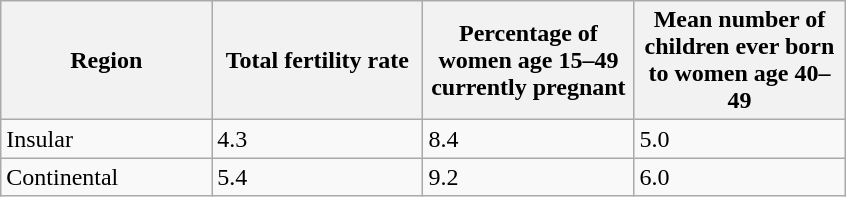<table class="wikitable sortable">
<tr>
<th style="width:100pt;">Region</th>
<th style="width:100pt;">Total fertility rate</th>
<th style="width:100pt;">Percentage of women age 15–49 currently pregnant</th>
<th style="width:100pt;">Mean number of children ever born to women age 40–49</th>
</tr>
<tr>
<td>Insular</td>
<td>4.3</td>
<td>8.4</td>
<td>5.0</td>
</tr>
<tr>
<td>Continental</td>
<td>5.4</td>
<td>9.2</td>
<td>6.0</td>
</tr>
</table>
